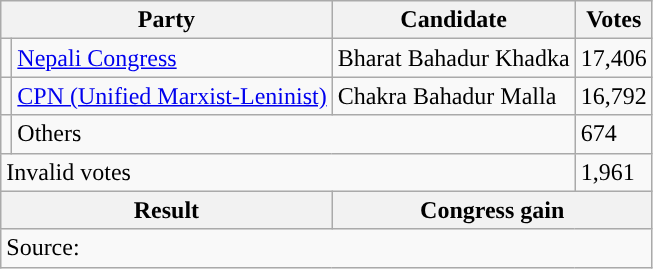<table class="wikitable">
<tr>
<th colspan="2">Party</th>
<th>Candidate</th>
<th>Votes</th>
</tr>
<tr>
<td style="background-color:"></td>
<td><a href='#'>Nepali Congress</a></td>
<td>Bharat Bahadur Khadka</td>
<td>17,406</td>
</tr>
<tr>
<td style="background-color:"></td>
<td><a href='#'>CPN (Unified Marxist-Leninist)</a></td>
<td>Chakra Bahadur Malla</td>
<td>16,792</td>
</tr>
<tr>
<td></td>
<td colspan="2">Others</td>
<td>674</td>
</tr>
<tr>
<td colspan="3">Invalid votes</td>
<td>1,961</td>
</tr>
<tr>
<th colspan="2">Result</th>
<th colspan="2">Congress gain</th>
</tr>
<tr>
<td colspan="4">Source: </td>
</tr>
</table>
